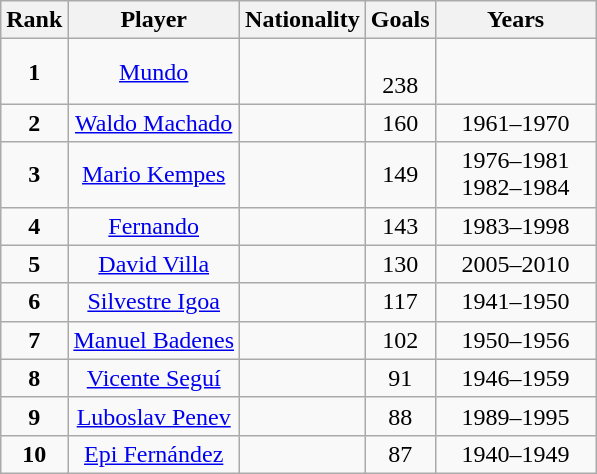<table class="wikitable" style="text-align:center;margin-left:1em">
<tr>
<th scope=col>Rank</th>
<th scope=col>Player</th>
<th scope=col>Nationality</th>
<th scope=col>Goals</th>
<th width=100px>Years</th>
</tr>
<tr>
<td align="center"><strong>1</strong></td>
<td><a href='#'>Mundo</a></td>
<td align=center></td>
<td align=center><br>238</td>
<td align=center></td>
</tr>
<tr>
<td align="center"><strong>2</strong></td>
<td><a href='#'>Waldo Machado</a></td>
<td align=center></td>
<td align=center>160</td>
<td align=center>1961–1970</td>
</tr>
<tr>
<td align="center"><strong>3</strong></td>
<td><a href='#'>Mario Kempes</a></td>
<td align=center></td>
<td align=center>149</td>
<td align=center>1976–1981<br>1982–1984</td>
</tr>
<tr>
<td align="center"><strong>4</strong></td>
<td><a href='#'>Fernando</a></td>
<td align=center></td>
<td align=center>143</td>
<td align=center>1983–1998</td>
</tr>
<tr>
<td align="center"><strong>5</strong></td>
<td><a href='#'>David Villa</a></td>
<td align=center></td>
<td align=center>130</td>
<td align=center>2005–2010</td>
</tr>
<tr>
<td align="center"><strong>6</strong></td>
<td><a href='#'>Silvestre Igoa</a></td>
<td align=center></td>
<td align=center>117</td>
<td align=center>1941–1950</td>
</tr>
<tr>
<td align="center"><strong>7</strong></td>
<td><a href='#'>Manuel Badenes</a></td>
<td align=center></td>
<td align=center>102</td>
<td align=center>1950–1956</td>
</tr>
<tr>
<td align="center"><strong>8</strong></td>
<td><a href='#'>Vicente Seguí</a></td>
<td align=center></td>
<td align=center>91</td>
<td align=center>1946–1959</td>
</tr>
<tr>
<td align="center"><strong>9</strong></td>
<td><a href='#'>Luboslav Penev</a></td>
<td align=center></td>
<td align=center>88</td>
<td align=center>1989–1995</td>
</tr>
<tr>
<td align="center"><strong>10</strong></td>
<td><a href='#'>Epi Fernández</a></td>
<td align=center></td>
<td align=center>87</td>
<td align=center>1940–1949</td>
</tr>
</table>
